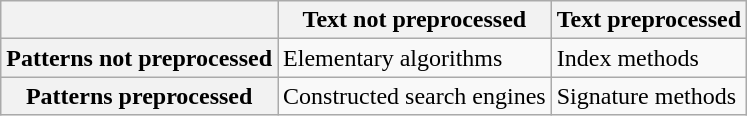<table class="wikitable">
<tr>
<th></th>
<th>Text not preprocessed</th>
<th>Text preprocessed</th>
</tr>
<tr>
<th>Patterns not preprocessed</th>
<td>Elementary algorithms</td>
<td>Index methods</td>
</tr>
<tr>
<th>Patterns preprocessed</th>
<td>Constructed search engines</td>
<td>Signature methods</td>
</tr>
</table>
